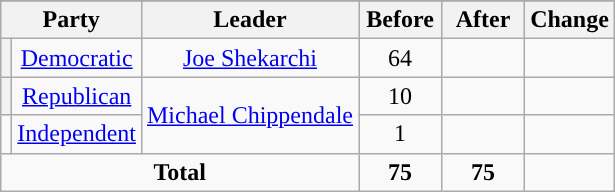<table class="wikitable" style="text-align:center;">
<tr>
</tr>
<tr>
<th colspan="2">Party</th>
<th>Leader</th>
<th style="width:3em">Before</th>
<th style="width:3em">After</th>
<th style="width:3em">Change</th>
</tr>
<tr>
<th style="background-color:"></th>
<td><a href='#'>Democratic</a></td>
<td><a href='#'>Joe Shekarchi</a></td>
<td>64</td>
<td></td>
<td></td>
</tr>
<tr>
<th style="background-color:"></th>
<td><a href='#'>Republican</a></td>
<td rowspan="2"><a href='#'>Michael Chippendale</a></td>
<td>10</td>
<td></td>
<td></td>
</tr>
<tr>
<td style="background-color:"></td>
<td><a href='#'>Independent</a></td>
<td>1</td>
<td></td>
<td></td>
</tr>
<tr>
<td colspan="3"><strong>Total</strong></td>
<td><strong>75</strong></td>
<td><strong>75</strong></td>
<td></td>
</tr>
</table>
